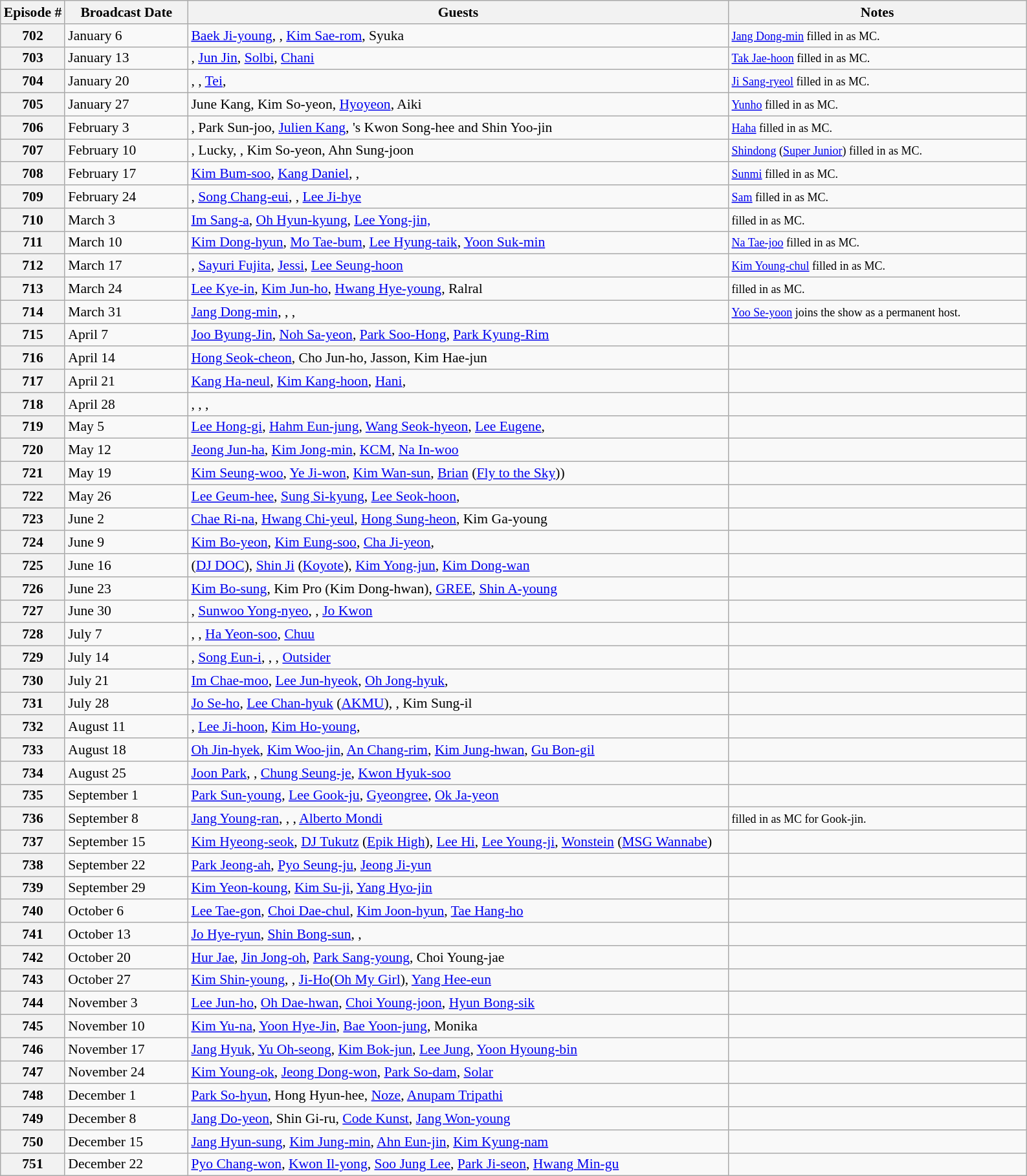<table class="wikitable" style="font-size: 90%;">
<tr>
<th>Episode #</th>
<th width=120>Broadcast Date</th>
<th width=550>Guests</th>
<th width=300>Notes</th>
</tr>
<tr>
<th>702</th>
<td>January 6</td>
<td><a href='#'>Baek Ji-young</a>, , <a href='#'>Kim Sae-rom</a>, Syuka</td>
<td><small><a href='#'>Jang Dong-min</a> filled in as MC.</small></td>
</tr>
<tr>
<th>703</th>
<td>January 13</td>
<td>, <a href='#'>Jun Jin</a>, <a href='#'>Solbi</a>, <a href='#'>Chani</a></td>
<td><small><a href='#'>Tak Jae-hoon</a> filled in as MC.</small></td>
</tr>
<tr>
<th>704</th>
<td>January 20</td>
<td>, , <a href='#'>Tei</a>, </td>
<td><small><a href='#'>Ji Sang-ryeol</a> filled in as MC.</small></td>
</tr>
<tr>
<th>705</th>
<td>January 27</td>
<td>June Kang, Kim So-yeon, <a href='#'>Hyoyeon</a>, Aiki</td>
<td><small><a href='#'>Yunho</a> filled in as MC.</small></td>
</tr>
<tr>
<th>706</th>
<td>February 3</td>
<td>, Park Sun-joo, <a href='#'>Julien Kang</a>, 's Kwon Song-hee and Shin Yoo-jin</td>
<td><small><a href='#'>Haha</a> filled in as MC.</small></td>
</tr>
<tr>
<th>707</th>
<td>February 10</td>
<td>, Lucky, , Kim So-yeon, Ahn Sung-joon</td>
<td><small><a href='#'>Shindong</a> (<a href='#'>Super Junior</a>) filled in as MC.</small></td>
</tr>
<tr>
<th>708</th>
<td>February 17</td>
<td><a href='#'>Kim Bum-soo</a>, <a href='#'>Kang Daniel</a>, , </td>
<td><small><a href='#'>Sunmi</a> filled in as MC.</small></td>
</tr>
<tr>
<th>709</th>
<td>February 24</td>
<td>, <a href='#'>Song Chang-eui</a>, , <a href='#'>Lee Ji-hye</a></td>
<td><small><a href='#'>Sam</a> filled in as MC.</small></td>
</tr>
<tr>
<th>710</th>
<td>March 3</td>
<td><a href='#'>Im Sang-a</a>, <a href='#'>Oh Hyun-kyung</a>, <a href='#'>Lee Yong-jin,</a> </td>
<td><small> filled in as MC.</small></td>
</tr>
<tr>
<th>711</th>
<td>March 10</td>
<td><a href='#'>Kim Dong-hyun</a>, <a href='#'>Mo Tae-bum</a>, <a href='#'>Lee Hyung-taik</a>, <a href='#'>Yoon Suk-min</a></td>
<td><small><a href='#'>Na Tae-joo</a> filled in as MC.</small></td>
</tr>
<tr>
<th>712</th>
<td>March 17</td>
<td>, <a href='#'>Sayuri Fujita</a>, <a href='#'>Jessi</a>, <a href='#'>Lee Seung-hoon</a></td>
<td><small><a href='#'>Kim Young-chul</a> filled in as MC.</small></td>
</tr>
<tr>
<th>713</th>
<td>March 24</td>
<td><a href='#'>Lee Kye-in</a>, <a href='#'>Kim Jun-ho</a>, <a href='#'>Hwang Hye-young</a>, Ralral</td>
<td><small> filled in as MC.</small></td>
</tr>
<tr>
<th>714</th>
<td>March 31</td>
<td><a href='#'>Jang Dong-min</a>, , , </td>
<td><small><a href='#'>Yoo Se-yoon</a> joins the show as a permanent host.</small></td>
</tr>
<tr>
<th>715</th>
<td>April 7</td>
<td><a href='#'>Joo Byung-Jin</a>, <a href='#'>Noh Sa-yeon</a>, <a href='#'>Park Soo-Hong</a>, <a href='#'>Park Kyung-Rim</a></td>
<td></td>
</tr>
<tr>
<th>716</th>
<td>April 14</td>
<td><a href='#'>Hong Seok-cheon</a>, Cho Jun-ho, Jasson, Kim Hae-jun</td>
<td></td>
</tr>
<tr>
<th>717</th>
<td>April 21</td>
<td><a href='#'>Kang Ha-neul</a>, <a href='#'>Kim Kang-hoon</a>, <a href='#'>Hani</a>, </td>
<td></td>
</tr>
<tr>
<th>718</th>
<td>April 28</td>
<td>, , , </td>
<td></td>
</tr>
<tr>
<th>719</th>
<td>May 5</td>
<td><a href='#'>Lee Hong-gi</a>, <a href='#'>Hahm Eun-jung</a>, <a href='#'>Wang Seok-hyeon</a>, <a href='#'>Lee Eugene</a>, </td>
<td></td>
</tr>
<tr>
<th>720</th>
<td>May 12</td>
<td><a href='#'>Jeong Jun-ha</a>, <a href='#'>Kim Jong-min</a>, <a href='#'>KCM</a>, <a href='#'>Na In-woo</a></td>
<td></td>
</tr>
<tr>
<th>721</th>
<td>May 19</td>
<td><a href='#'>Kim Seung-woo</a>, <a href='#'>Ye Ji-won</a>, <a href='#'>Kim Wan-sun</a>, <a href='#'>Brian</a> (<a href='#'>Fly to the Sky</a>))</td>
<td></td>
</tr>
<tr>
<th>722</th>
<td>May 26</td>
<td><a href='#'>Lee Geum-hee</a>, <a href='#'>Sung Si-kyung</a>, <a href='#'>Lee Seok-hoon</a>, </td>
<td></td>
</tr>
<tr>
<th>723</th>
<td>June 2</td>
<td><a href='#'>Chae Ri-na</a>, <a href='#'>Hwang Chi-yeul</a>, <a href='#'>Hong Sung-heon</a>, Kim Ga-young</td>
<td></td>
</tr>
<tr>
<th>724</th>
<td>June 9</td>
<td><a href='#'>Kim Bo-yeon</a>, <a href='#'>Kim Eung-soo</a>, <a href='#'>Cha Ji-yeon</a>, </td>
<td></td>
</tr>
<tr>
<th>725</th>
<td>June 16</td>
<td> (<a href='#'>DJ DOC</a>), <a href='#'>Shin Ji</a> (<a href='#'>Koyote</a>), <a href='#'>Kim Yong-jun</a>, <a href='#'>Kim Dong-wan</a></td>
<td></td>
</tr>
<tr>
<th>726</th>
<td>June 23</td>
<td><a href='#'>Kim Bo-sung</a>, Kim Pro (Kim Dong-hwan), <a href='#'>GREE</a>, <a href='#'>Shin A-young</a></td>
<td></td>
</tr>
<tr>
<th>727</th>
<td>June 30</td>
<td>, <a href='#'>Sunwoo Yong-nyeo</a>, , <a href='#'>Jo Kwon</a></td>
<td></td>
</tr>
<tr>
<th>728</th>
<td>July 7</td>
<td>, , <a href='#'>Ha Yeon-soo</a>, <a href='#'>Chuu</a></td>
<td></td>
</tr>
<tr>
<th>729</th>
<td>July 14</td>
<td>, <a href='#'>Song Eun-i</a>, , , <a href='#'>Outsider</a></td>
<td></td>
</tr>
<tr>
<th>730</th>
<td>July 21</td>
<td><a href='#'>Im Chae-moo</a>, <a href='#'>Lee Jun-hyeok</a>, <a href='#'>Oh Jong-hyuk</a>, </td>
<td></td>
</tr>
<tr>
<th>731</th>
<td>July 28</td>
<td><a href='#'>Jo Se-ho</a>, <a href='#'>Lee Chan-hyuk</a> (<a href='#'>AKMU</a>), , Kim Sung-il</td>
<td></td>
</tr>
<tr>
<th>732</th>
<td>August 11</td>
<td>, <a href='#'>Lee Ji-hoon</a>, <a href='#'>Kim Ho-young</a>, </td>
<td></td>
</tr>
<tr>
<th>733</th>
<td>August 18</td>
<td><a href='#'>Oh Jin-hyek</a>, <a href='#'>Kim Woo-jin</a>, <a href='#'>An Chang-rim</a>, <a href='#'>Kim Jung-hwan</a>, <a href='#'>Gu Bon-gil</a></td>
<td></td>
</tr>
<tr>
<th>734</th>
<td>August 25</td>
<td><a href='#'>Joon Park</a>, , <a href='#'>Chung Seung-je</a>, <a href='#'>Kwon Hyuk-soo</a></td>
<td></td>
</tr>
<tr>
<th>735</th>
<td>September 1</td>
<td><a href='#'>Park Sun-young</a>, <a href='#'>Lee Gook-ju</a>, <a href='#'>Gyeongree</a>, <a href='#'>Ok Ja-yeon</a></td>
<td></td>
</tr>
<tr>
<th>736</th>
<td>September 8</td>
<td><a href='#'>Jang Young-ran</a>, , , <a href='#'>Alberto Mondi</a></td>
<td><small> filled in as MC for Gook-jin.</small></td>
</tr>
<tr>
<th>737</th>
<td>September 15</td>
<td><a href='#'>Kim Hyeong-seok</a>, <a href='#'>DJ Tukutz</a> (<a href='#'>Epik High</a>), <a href='#'>Lee Hi</a>, <a href='#'>Lee Young-ji</a>, <a href='#'>Wonstein</a> (<a href='#'>MSG Wannabe</a>)</td>
<td></td>
</tr>
<tr>
<th>738</th>
<td>September 22</td>
<td><a href='#'>Park Jeong-ah</a>, <a href='#'>Pyo Seung-ju</a>, <a href='#'>Jeong Ji-yun</a></td>
<td></td>
</tr>
<tr>
<th>739</th>
<td>September 29</td>
<td><a href='#'>Kim Yeon-koung</a>, <a href='#'>Kim Su-ji</a>, <a href='#'>Yang Hyo-jin</a></td>
</tr>
<tr>
<th>740</th>
<td>October 6</td>
<td><a href='#'>Lee Tae-gon</a>, <a href='#'>Choi Dae-chul</a>, <a href='#'>Kim Joon-hyun</a>, <a href='#'>Tae Hang-ho</a></td>
<td></td>
</tr>
<tr>
<th>741</th>
<td>October 13</td>
<td><a href='#'>Jo Hye-ryun</a>, <a href='#'>Shin Bong-sun</a>, , </td>
<td></td>
</tr>
<tr>
<th>742</th>
<td>October 20</td>
<td><a href='#'>Hur Jae</a>, <a href='#'>Jin Jong-oh</a>, <a href='#'>Park Sang-young</a>, Choi Young-jae</td>
<td></td>
</tr>
<tr>
<th>743</th>
<td>October 27</td>
<td><a href='#'>Kim Shin-young</a>, , <a href='#'>Ji-Ho</a>(<a href='#'>Oh My Girl</a>), <a href='#'>Yang Hee-eun</a></td>
<td></td>
</tr>
<tr>
<th>744</th>
<td>November 3</td>
<td><a href='#'>Lee Jun-ho</a>, <a href='#'>Oh Dae-hwan</a>, <a href='#'>Choi Young-joon</a>, <a href='#'>Hyun Bong-sik</a></td>
<td></td>
</tr>
<tr>
<th>745</th>
<td>November 10</td>
<td><a href='#'>Kim Yu-na</a>, <a href='#'>Yoon Hye-Jin</a>, <a href='#'>Bae Yoon-jung</a>, Monika</td>
<td></td>
</tr>
<tr>
<th>746</th>
<td>November 17</td>
<td><a href='#'>Jang Hyuk</a>, <a href='#'>Yu Oh-seong</a>, <a href='#'>Kim Bok-jun</a>, <a href='#'>Lee Jung</a>, <a href='#'>Yoon Hyoung-bin</a></td>
<td></td>
</tr>
<tr>
<th>747</th>
<td>November 24</td>
<td><a href='#'>Kim Young-ok</a>, <a href='#'>Jeong Dong-won</a>, <a href='#'>Park So-dam</a>, <a href='#'>Solar</a></td>
<td></td>
</tr>
<tr>
<th>748</th>
<td>December 1</td>
<td><a href='#'>Park So-hyun</a>, Hong Hyun-hee, <a href='#'>Noze</a>, <a href='#'>Anupam Tripathi</a></td>
<td></td>
</tr>
<tr>
<th>749</th>
<td>December 8</td>
<td><a href='#'>Jang Do-yeon</a>, Shin Gi-ru, <a href='#'>Code Kunst</a>, <a href='#'>Jang Won-young</a></td>
<td></td>
</tr>
<tr>
<th>750</th>
<td>December 15</td>
<td><a href='#'>Jang Hyun-sung</a>, <a href='#'>Kim Jung-min</a>, <a href='#'>Ahn Eun-jin</a>, <a href='#'>Kim Kyung-nam</a></td>
<td></td>
</tr>
<tr>
<th>751</th>
<td>December 22</td>
<td><a href='#'>Pyo Chang-won</a>, <a href='#'>Kwon Il-yong</a>, <a href='#'>Soo Jung Lee</a>, <a href='#'>Park Ji-seon</a>, <a href='#'>Hwang Min-gu</a></td>
<td></td>
</tr>
</table>
